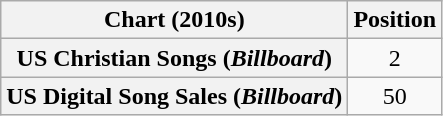<table class="wikitable plainrowheaders" style="text-align:center">
<tr>
<th scope="col">Chart (2010s)</th>
<th scope="col">Position</th>
</tr>
<tr>
<th scope="row">US Christian Songs (<em>Billboard</em>)</th>
<td>2</td>
</tr>
<tr>
<th scope="row">US Digital Song Sales (<em>Billboard</em>)</th>
<td>50</td>
</tr>
</table>
